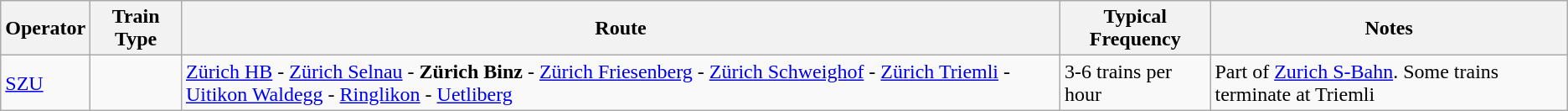<table class="wikitable vatop">
<tr>
<th>Operator</th>
<th>Train Type</th>
<th>Route</th>
<th>Typical Frequency</th>
<th>Notes</th>
</tr>
<tr>
<td><a href='#'>SZU</a></td>
<td></td>
<td><a href='#'>Zürich HB</a> - <a href='#'>Zürich Selnau</a> - <strong>Zürich Binz</strong> - <a href='#'>Zürich Friesenberg</a> - <a href='#'>Zürich Schweighof</a> - <a href='#'>Zürich Triemli</a> - <a href='#'>Uitikon Waldegg</a> - <a href='#'>Ringlikon</a> - <a href='#'>Uetliberg</a></td>
<td>3-6 trains per hour</td>
<td>Part of <a href='#'>Zurich S-Bahn</a>. Some trains terminate at Triemli</td>
</tr>
</table>
